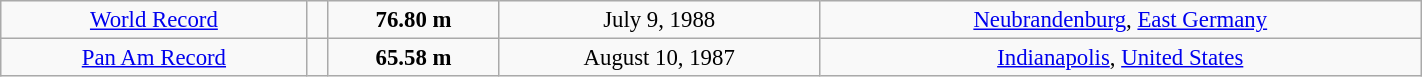<table class="wikitable" style=" text-align:center; font-size:95%;" width="75%">
<tr>
<td><a href='#'>World Record</a></td>
<td></td>
<td><strong>76.80 m </strong></td>
<td>July 9, 1988</td>
<td> <a href='#'>Neubrandenburg</a>, <a href='#'>East Germany</a></td>
</tr>
<tr>
<td><a href='#'>Pan Am Record</a></td>
<td></td>
<td><strong>65.58 m </strong></td>
<td>August 10, 1987</td>
<td> <a href='#'>Indianapolis</a>, <a href='#'>United States</a></td>
</tr>
</table>
